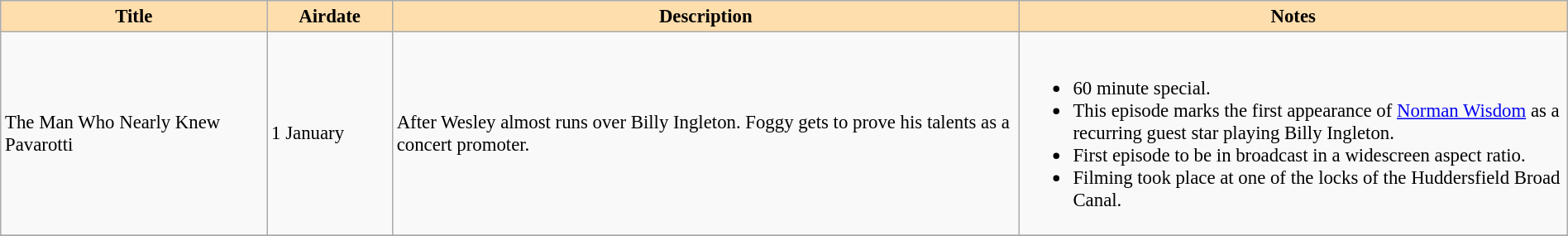<table class="wikitable" width=100% border=1 style="font-size: 95%">
<tr>
<th style="background:#ffdead" width=17%>Title</th>
<th style="background:#ffdead" width=8%>Airdate</th>
<th style="background:#ffdead" width=40%>Description</th>
<th style="background:#ffdead" width=35%>Notes</th>
</tr>
<tr>
<td>The Man Who Nearly Knew Pavarotti</td>
<td>1 January</td>
<td>After Wesley almost runs over Billy Ingleton. Foggy gets to prove his talents as a concert promoter.</td>
<td><br><ul><li>60 minute special.</li><li>This episode marks the first appearance of <a href='#'>Norman Wisdom</a> as a recurring guest star playing Billy Ingleton.</li><li>First episode to be in broadcast in a widescreen aspect ratio.</li><li>Filming took place at one of the locks of the Huddersfield Broad Canal.</li></ul></td>
</tr>
<tr>
</tr>
</table>
